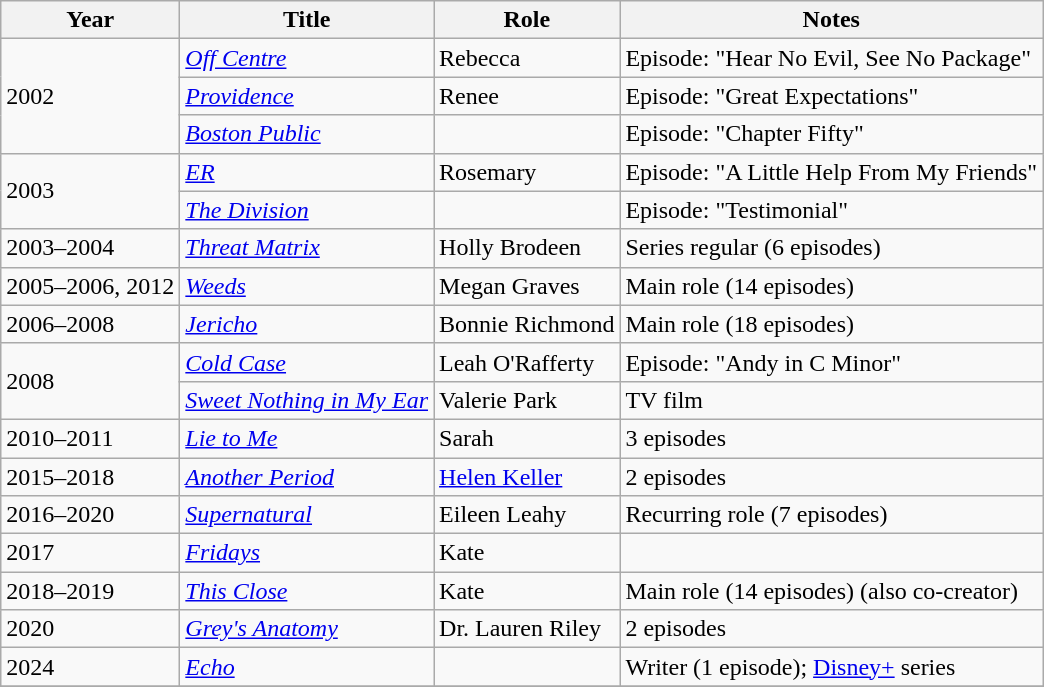<table class = "wikitable unsortable">
<tr>
<th>Year</th>
<th>Title</th>
<th>Role</th>
<th>Notes</th>
</tr>
<tr>
<td rowspan="3">2002</td>
<td><em><a href='#'>Off Centre</a></em></td>
<td>Rebecca</td>
<td>Episode: "Hear No Evil, See No Package"</td>
</tr>
<tr>
<td><em><a href='#'>Providence</a></em></td>
<td>Renee</td>
<td>Episode: "Great Expectations"</td>
</tr>
<tr>
<td><em><a href='#'>Boston Public</a></em></td>
<td></td>
<td>Episode: "Chapter Fifty"</td>
</tr>
<tr>
<td rowspan="2">2003</td>
<td><em><a href='#'>ER</a></em></td>
<td>Rosemary</td>
<td>Episode: "A Little Help From My Friends"</td>
</tr>
<tr>
<td><em><a href='#'>The Division</a></em></td>
<td></td>
<td>Episode: "Testimonial"</td>
</tr>
<tr>
<td>2003–2004</td>
<td><em><a href='#'>Threat Matrix</a></em></td>
<td>Holly Brodeen</td>
<td>Series regular (6 episodes)</td>
</tr>
<tr>
<td>2005–2006, 2012</td>
<td><em><a href='#'>Weeds</a></em></td>
<td>Megan Graves</td>
<td>Main role (14 episodes)</td>
</tr>
<tr>
<td>2006–2008</td>
<td><em><a href='#'>Jericho</a></em></td>
<td>Bonnie Richmond</td>
<td>Main role (18 episodes)</td>
</tr>
<tr>
<td rowspan="2">2008</td>
<td><em><a href='#'>Cold Case</a></em></td>
<td>Leah O'Rafferty</td>
<td>Episode: "Andy in C Minor"</td>
</tr>
<tr>
<td><em><a href='#'>Sweet Nothing in My Ear</a></em></td>
<td>Valerie Park</td>
<td>TV film</td>
</tr>
<tr>
<td>2010–2011</td>
<td><em><a href='#'>Lie to Me</a></em></td>
<td>Sarah</td>
<td>3 episodes</td>
</tr>
<tr>
<td>2015–2018</td>
<td><em><a href='#'>Another Period</a></em></td>
<td><a href='#'>Helen Keller</a></td>
<td>2 episodes</td>
</tr>
<tr>
<td>2016–2020</td>
<td><em><a href='#'>Supernatural</a></em></td>
<td>Eileen Leahy</td>
<td>Recurring role (7 episodes)</td>
</tr>
<tr>
<td>2017</td>
<td><em><a href='#'>Fridays</a></em></td>
<td>Kate</td>
<td></td>
</tr>
<tr>
<td>2018–2019</td>
<td><em><a href='#'>This Close</a></em></td>
<td>Kate</td>
<td>Main role (14 episodes) (also co-creator)</td>
</tr>
<tr>
<td>2020</td>
<td><em><a href='#'>Grey's Anatomy</a></em></td>
<td>Dr. Lauren Riley</td>
<td>2 episodes</td>
</tr>
<tr>
<td>2024</td>
<td><em><a href='#'>Echo</a></em></td>
<td></td>
<td>Writer (1 episode); <a href='#'>Disney+</a> series</td>
</tr>
<tr>
</tr>
</table>
